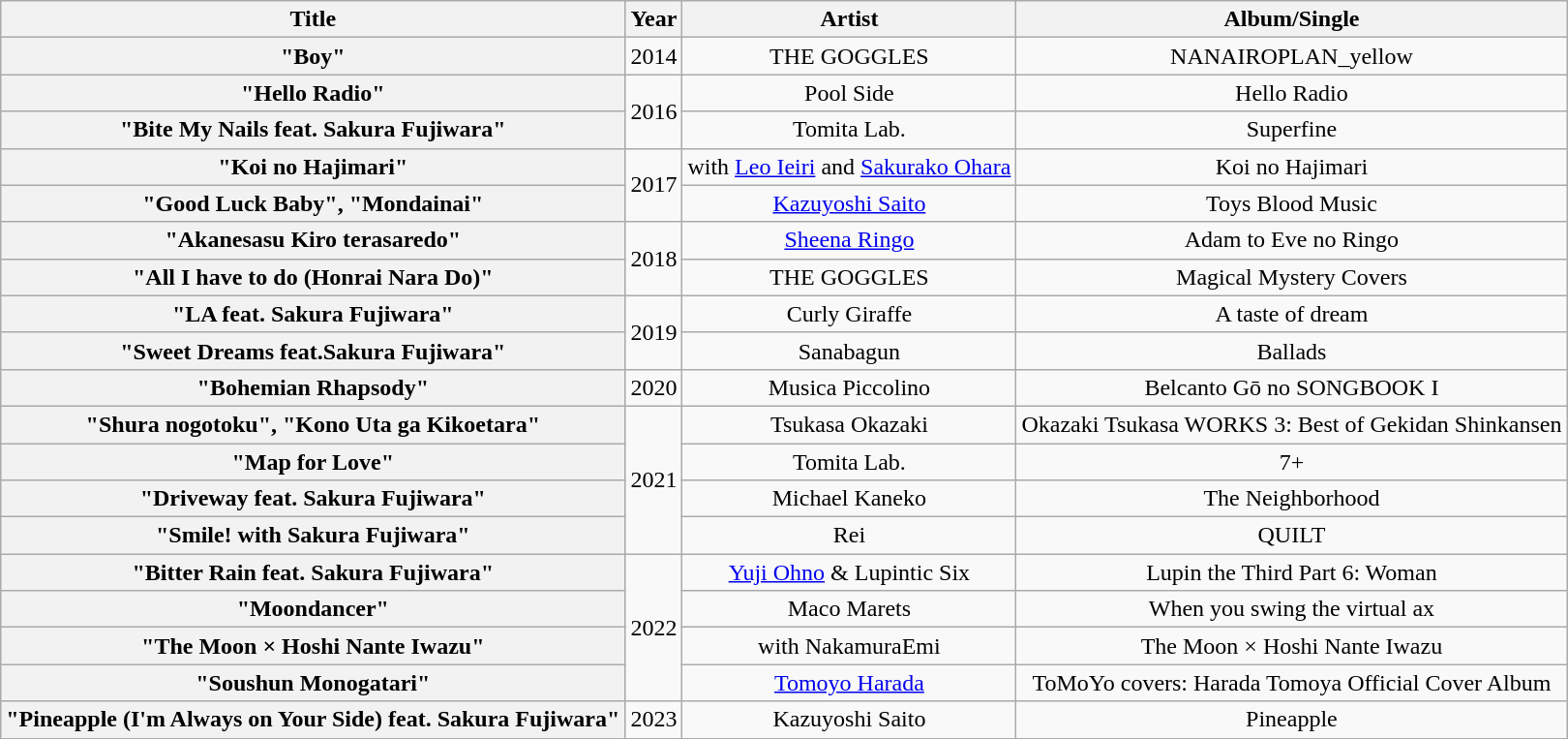<table class="wikitable plainrowheaders" style="text-align:center;">
<tr>
<th scope="col">Title</th>
<th scope="col">Year</th>
<th scope="col">Artist</th>
<th scope="col">Album/Single</th>
</tr>
<tr>
<th scope="row">"Boy"</th>
<td>2014</td>
<td>THE GOGGLES</td>
<td>NANAIROPLAN_yellow</td>
</tr>
<tr>
<th scope="row">"Hello Radio"</th>
<td rowspan="2">2016</td>
<td>Pool Side</td>
<td>Hello Radio</td>
</tr>
<tr>
<th scope="row">"Bite My Nails feat. Sakura Fujiwara"</th>
<td>Tomita Lab.</td>
<td>Superfine</td>
</tr>
<tr>
<th scope="row">"Koi no Hajimari"</th>
<td rowspan="2">2017</td>
<td>with <a href='#'>Leo Ieiri</a> and <a href='#'>Sakurako Ohara</a></td>
<td>Koi no Hajimari</td>
</tr>
<tr>
<th scope="row">"Good Luck Baby", "Mondainai"</th>
<td><a href='#'>Kazuyoshi Saito</a></td>
<td>Toys Blood Music</td>
</tr>
<tr>
<th scope="row">"Akanesasu Kiro terasaredo"</th>
<td rowspan="2">2018</td>
<td><a href='#'>Sheena Ringo</a></td>
<td>Adam to Eve no Ringo</td>
</tr>
<tr>
<th scope="row">"All I have to do (Honrai Nara Do)"</th>
<td>THE GOGGLES</td>
<td>Magical Mystery Covers</td>
</tr>
<tr>
<th scope="row">"LA feat. Sakura Fujiwara"</th>
<td rowspan="2">2019</td>
<td>Curly Giraffe</td>
<td>A taste of dream</td>
</tr>
<tr>
<th scope="row">"Sweet Dreams feat.Sakura Fujiwara"</th>
<td>Sanabagun</td>
<td>Ballads</td>
</tr>
<tr>
<th scope="row">"Bohemian Rhapsody"</th>
<td>2020</td>
<td>Musica Piccolino</td>
<td>Belcanto Gō no SONGBOOK I</td>
</tr>
<tr>
<th scope="row">"Shura nogotoku", "Kono Uta ga Kikoetara"</th>
<td rowspan="4">2021</td>
<td>Tsukasa Okazaki</td>
<td>Okazaki Tsukasa WORKS 3: Best of Gekidan Shinkansen</td>
</tr>
<tr>
<th scope="row">"Map for Love"</th>
<td>Tomita Lab.</td>
<td>7+</td>
</tr>
<tr>
<th scope="row">"Driveway feat. Sakura Fujiwara"</th>
<td>Michael Kaneko</td>
<td>The Neighborhood</td>
</tr>
<tr>
<th scope="row">"Smile! with Sakura Fujiwara"</th>
<td>Rei</td>
<td>QUILT</td>
</tr>
<tr>
<th scope="row">"Bitter Rain feat. Sakura Fujiwara"</th>
<td rowspan="4">2022</td>
<td><a href='#'>Yuji Ohno</a> & Lupintic Six</td>
<td>Lupin the Third Part 6: Woman</td>
</tr>
<tr>
<th scope="row">"Moondancer"</th>
<td>Maco Marets</td>
<td>When you swing the virtual ax</td>
</tr>
<tr>
<th scope="row">"The Moon × Hoshi Nante Iwazu"</th>
<td>with NakamuraEmi</td>
<td>The Moon × Hoshi Nante Iwazu</td>
</tr>
<tr>
<th scope="row">"Soushun Monogatari"</th>
<td><a href='#'>Tomoyo Harada</a></td>
<td>ToMoYo covers: Harada Tomoya Official Cover Album</td>
</tr>
<tr>
<th scope="row">"Pineapple (I'm Always on Your Side) feat. Sakura Fujiwara"</th>
<td>2023</td>
<td>Kazuyoshi Saito</td>
<td>Pineapple</td>
</tr>
<tr>
</tr>
</table>
